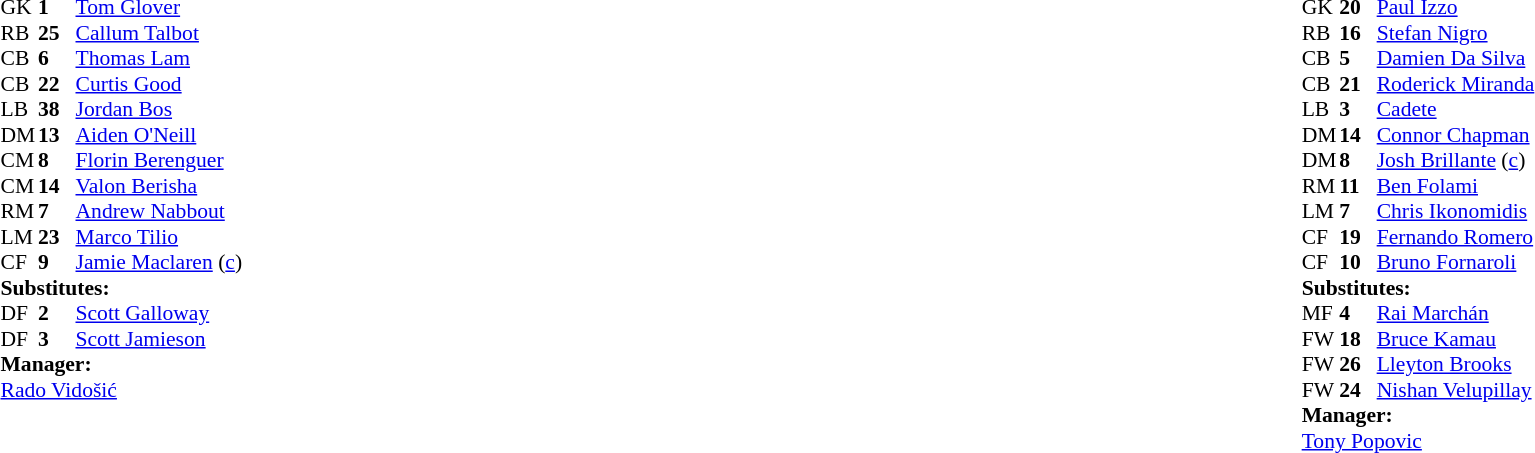<table style="width:100%;">
<tr>
<td style="vertical-align:top; width:40%;"><br><table style="font-size:90%" cellspacing="0" cellpadding="0">
<tr>
<th width="25"></th>
<th width="25"></th>
</tr>
<tr>
<td>GK</td>
<td><strong>1</strong></td>
<td> <a href='#'>Tom Glover</a></td>
</tr>
<tr>
<td>RB</td>
<td><strong>25</strong></td>
<td> <a href='#'>Callum Talbot</a></td>
</tr>
<tr>
<td>CB</td>
<td><strong>6</strong></td>
<td> <a href='#'>Thomas Lam</a></td>
</tr>
<tr>
<td>CB</td>
<td><strong>22</strong></td>
<td> <a href='#'>Curtis Good</a></td>
</tr>
<tr>
<td>LB</td>
<td><strong>38</strong></td>
<td> <a href='#'>Jordan Bos</a></td>
</tr>
<tr>
<td>DM</td>
<td><strong>13</strong></td>
<td> <a href='#'>Aiden O'Neill</a></td>
</tr>
<tr>
<td>CM</td>
<td><strong>8</strong></td>
<td> <a href='#'>Florin Berenguer</a></td>
<td></td>
<td></td>
</tr>
<tr>
<td>CM</td>
<td><strong>14</strong></td>
<td> <a href='#'>Valon Berisha</a></td>
</tr>
<tr>
<td>RM</td>
<td><strong>7</strong></td>
<td> <a href='#'>Andrew Nabbout</a></td>
</tr>
<tr>
<td>LM</td>
<td><strong>23</strong></td>
<td> <a href='#'>Marco Tilio</a></td>
<td></td>
<td></td>
</tr>
<tr>
<td>CF</td>
<td><strong>9</strong></td>
<td> <a href='#'>Jamie Maclaren</a> (<a href='#'>c</a>)</td>
</tr>
<tr>
<td colspan=3><strong>Substitutes:</strong></td>
</tr>
<tr>
<td>DF</td>
<td><strong>2</strong></td>
<td> <a href='#'>Scott Galloway</a></td>
<td></td>
<td></td>
</tr>
<tr>
<td>DF</td>
<td><strong>3</strong></td>
<td> <a href='#'>Scott Jamieson</a></td>
<td></td>
<td></td>
</tr>
<tr>
<td colspan=3><strong>Manager:</strong></td>
</tr>
<tr>
<td colspan=3> <a href='#'>Rado Vidošić</a></td>
</tr>
</table>
</td>
<td valign="top"></td>
<td style="vertical-align:top; width:50%;"><br><table style="font-size:90%; margin:auto;" cellspacing="0" cellpadding="0">
<tr>
<th width=25></th>
<th width=25></th>
</tr>
<tr>
<td>GK</td>
<td><strong>20</strong></td>
<td> <a href='#'>Paul Izzo</a></td>
</tr>
<tr>
<td>RB</td>
<td><strong>16</strong></td>
<td> <a href='#'>Stefan Nigro</a></td>
</tr>
<tr>
<td>CB</td>
<td><strong>5</strong></td>
<td> <a href='#'>Damien Da Silva</a></td>
</tr>
<tr>
<td>CB</td>
<td><strong>21</strong></td>
<td> <a href='#'>Roderick Miranda</a></td>
</tr>
<tr>
<td>LB</td>
<td><strong>3</strong></td>
<td> <a href='#'>Cadete</a></td>
</tr>
<tr>
<td>DM</td>
<td><strong>14</strong></td>
<td> <a href='#'>Connor Chapman</a></td>
<td></td>
<td></td>
</tr>
<tr>
<td>DM</td>
<td><strong>8</strong></td>
<td> <a href='#'>Josh Brillante</a> (<a href='#'>c</a>)</td>
</tr>
<tr>
<td>RM</td>
<td><strong>11</strong></td>
<td> <a href='#'>Ben Folami</a></td>
<td></td>
<td></td>
</tr>
<tr>
<td>LM</td>
<td><strong>7</strong></td>
<td> <a href='#'>Chris Ikonomidis</a></td>
<td></td>
<td></td>
</tr>
<tr>
<td>CF</td>
<td><strong>19</strong></td>
<td> <a href='#'>Fernando Romero</a></td>
<td></td>
<td></td>
</tr>
<tr>
<td>CF</td>
<td><strong>10</strong></td>
<td> <a href='#'>Bruno Fornaroli</a></td>
</tr>
<tr>
<td colspan=3><strong>Substitutes:</strong></td>
</tr>
<tr>
<td>MF</td>
<td><strong>4</strong></td>
<td> <a href='#'>Rai Marchán</a></td>
<td></td>
<td></td>
</tr>
<tr>
<td>FW</td>
<td><strong>18</strong></td>
<td> <a href='#'>Bruce Kamau</a></td>
<td></td>
<td></td>
</tr>
<tr>
<td>FW</td>
<td><strong>26</strong></td>
<td> <a href='#'>Lleyton Brooks</a></td>
<td></td>
<td></td>
</tr>
<tr>
<td>FW</td>
<td><strong>24</strong></td>
<td> <a href='#'>Nishan Velupillay</a></td>
<td></td>
<td></td>
</tr>
<tr>
<td colspan=3><strong>Manager:</strong></td>
</tr>
<tr>
<td colspan=3> <a href='#'>Tony Popovic</a></td>
</tr>
</table>
</td>
</tr>
</table>
